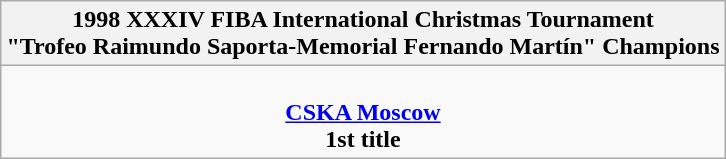<table class=wikitable style="text-align:center; margin:auto">
<tr>
<th>1998 XXXIV FIBA International Christmas Tournament<br>"Trofeo Raimundo Saporta-Memorial Fernando Martín" Champions</th>
</tr>
<tr>
<td><br> <strong><a href='#'>CSKA Moscow</a></strong> <br> <strong>1st title</strong></td>
</tr>
</table>
